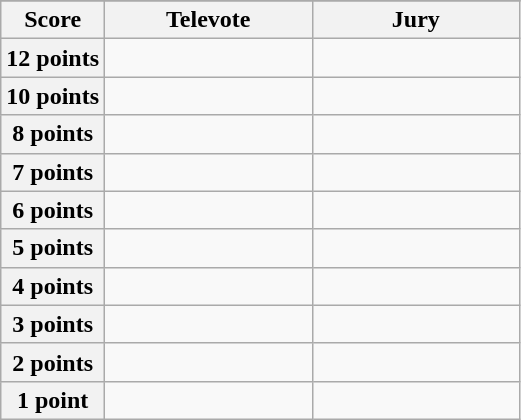<table class="wikitable">
<tr>
</tr>
<tr>
<th scope="col" width="20%">Score</th>
<th scope="col" width="40%">Televote</th>
<th scope="col" width="40%">Jury</th>
</tr>
<tr>
<th scope="row">12 points</th>
<td></td>
<td></td>
</tr>
<tr>
<th scope="row">10 points</th>
<td></td>
<td></td>
</tr>
<tr>
<th scope="row">8 points</th>
<td></td>
<td></td>
</tr>
<tr>
<th scope="row">7 points</th>
<td></td>
<td></td>
</tr>
<tr>
<th scope="row">6 points</th>
<td></td>
<td></td>
</tr>
<tr>
<th scope="row">5 points</th>
<td></td>
<td></td>
</tr>
<tr>
<th scope="row">4 points</th>
<td></td>
<td></td>
</tr>
<tr>
<th scope="row">3 points</th>
<td></td>
<td></td>
</tr>
<tr>
<th scope="row">2 points</th>
<td></td>
<td></td>
</tr>
<tr>
<th scope="row">1 point</th>
<td></td>
<td></td>
</tr>
</table>
